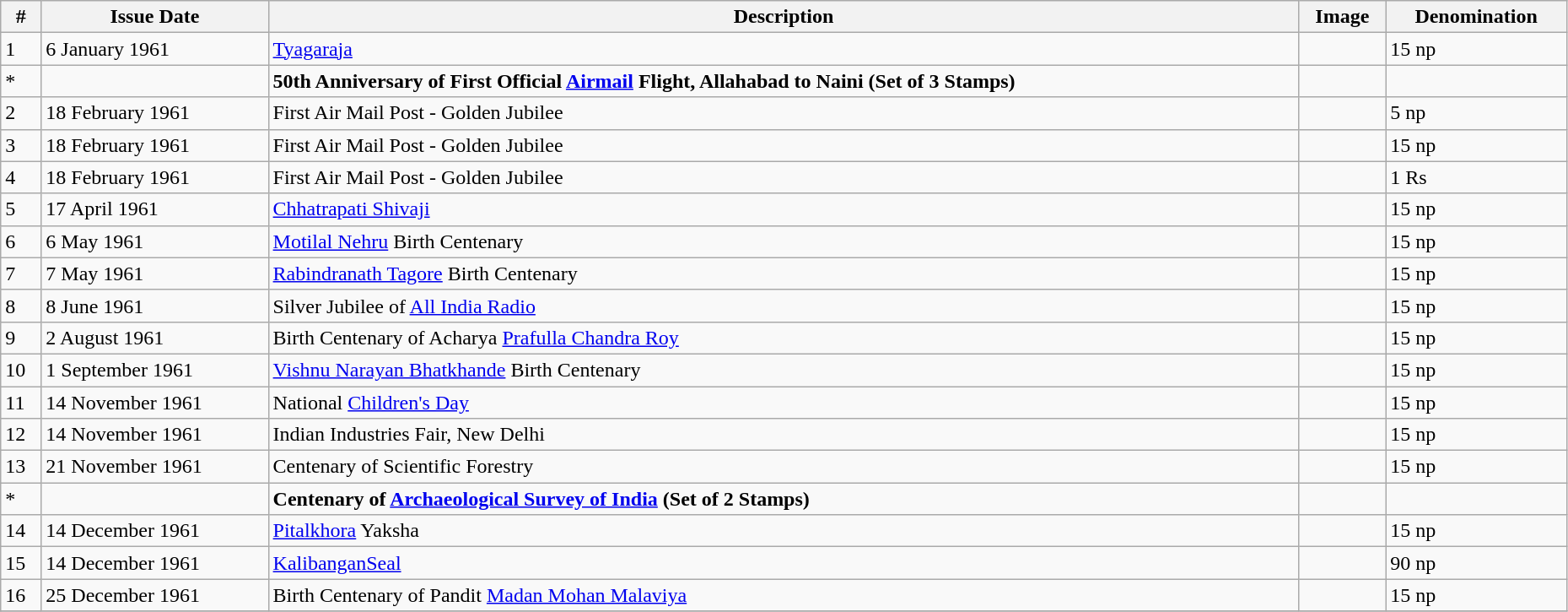<table class = "wikitable" style = "text-align:justify" width = "98%">
<tr>
<th>#</th>
<th>Issue Date</th>
<th>Description</th>
<th>Image</th>
<th>Denomination</th>
</tr>
<tr>
<td>1</td>
<td>6 January 1961</td>
<td><a href='#'>Tyagaraja</a></td>
<td></td>
<td>15 np</td>
</tr>
<tr>
<td>*</td>
<td></td>
<td><strong>50th Anniversary of First Official <a href='#'>Airmail</a> Flight, Allahabad to Naini (Set of 3 Stamps)</strong></td>
<td></td>
<td></td>
</tr>
<tr>
<td>2</td>
<td>18 February 1961</td>
<td>First Air Mail Post - Golden Jubilee</td>
<td></td>
<td>5 np</td>
</tr>
<tr>
<td>3</td>
<td>18 February 1961</td>
<td>First Air Mail Post - Golden Jubilee</td>
<td></td>
<td>15 np</td>
</tr>
<tr>
<td>4</td>
<td>18 February 1961</td>
<td>First Air Mail Post - Golden Jubilee</td>
<td></td>
<td>1 Rs</td>
</tr>
<tr>
<td>5</td>
<td>17 April 1961</td>
<td><a href='#'>Chhatrapati Shivaji</a></td>
<td></td>
<td>15 np</td>
</tr>
<tr>
<td>6</td>
<td>6 May 1961</td>
<td><a href='#'>Motilal Nehru</a> Birth Centenary</td>
<td></td>
<td>15 np</td>
</tr>
<tr>
<td>7</td>
<td>7 May 1961</td>
<td><a href='#'>Rabindranath Tagore</a> Birth Centenary</td>
<td></td>
<td>15 np</td>
</tr>
<tr>
<td>8</td>
<td>8 June 1961</td>
<td>Silver Jubilee of <a href='#'>All India Radio</a></td>
<td></td>
<td>15 np</td>
</tr>
<tr>
<td>9</td>
<td>2 August 1961</td>
<td>Birth Centenary of Acharya <a href='#'>Prafulla Chandra Roy</a></td>
<td></td>
<td>15 np</td>
</tr>
<tr>
<td>10</td>
<td>1 September 1961</td>
<td><a href='#'>Vishnu Narayan Bhatkhande</a> Birth Centenary</td>
<td></td>
<td>15 np</td>
</tr>
<tr>
<td>11</td>
<td>14 November 1961</td>
<td>National <a href='#'>Children's Day</a></td>
<td></td>
<td>15 np</td>
</tr>
<tr>
<td>12</td>
<td>14 November 1961</td>
<td>Indian Industries Fair, New Delhi</td>
<td></td>
<td>15 np</td>
</tr>
<tr>
<td>13</td>
<td>21 November 1961</td>
<td>Centenary of Scientific Forestry</td>
<td></td>
<td>15 np</td>
</tr>
<tr>
<td>*</td>
<td></td>
<td><strong>Centenary of <a href='#'>Archaeological Survey of India</a> (Set of 2 Stamps)</strong></td>
<td></td>
<td></td>
</tr>
<tr>
<td>14</td>
<td>14 December 1961</td>
<td><a href='#'>Pitalkhora</a> Yaksha</td>
<td></td>
<td>15 np</td>
</tr>
<tr>
<td>15</td>
<td>14 December 1961</td>
<td><a href='#'>KalibanganSeal</a></td>
<td></td>
<td>90 np</td>
</tr>
<tr>
<td>16</td>
<td>25 December 1961</td>
<td>Birth Centenary of Pandit <a href='#'>Madan Mohan Malaviya</a></td>
<td></td>
<td>15 np</td>
</tr>
<tr>
</tr>
</table>
